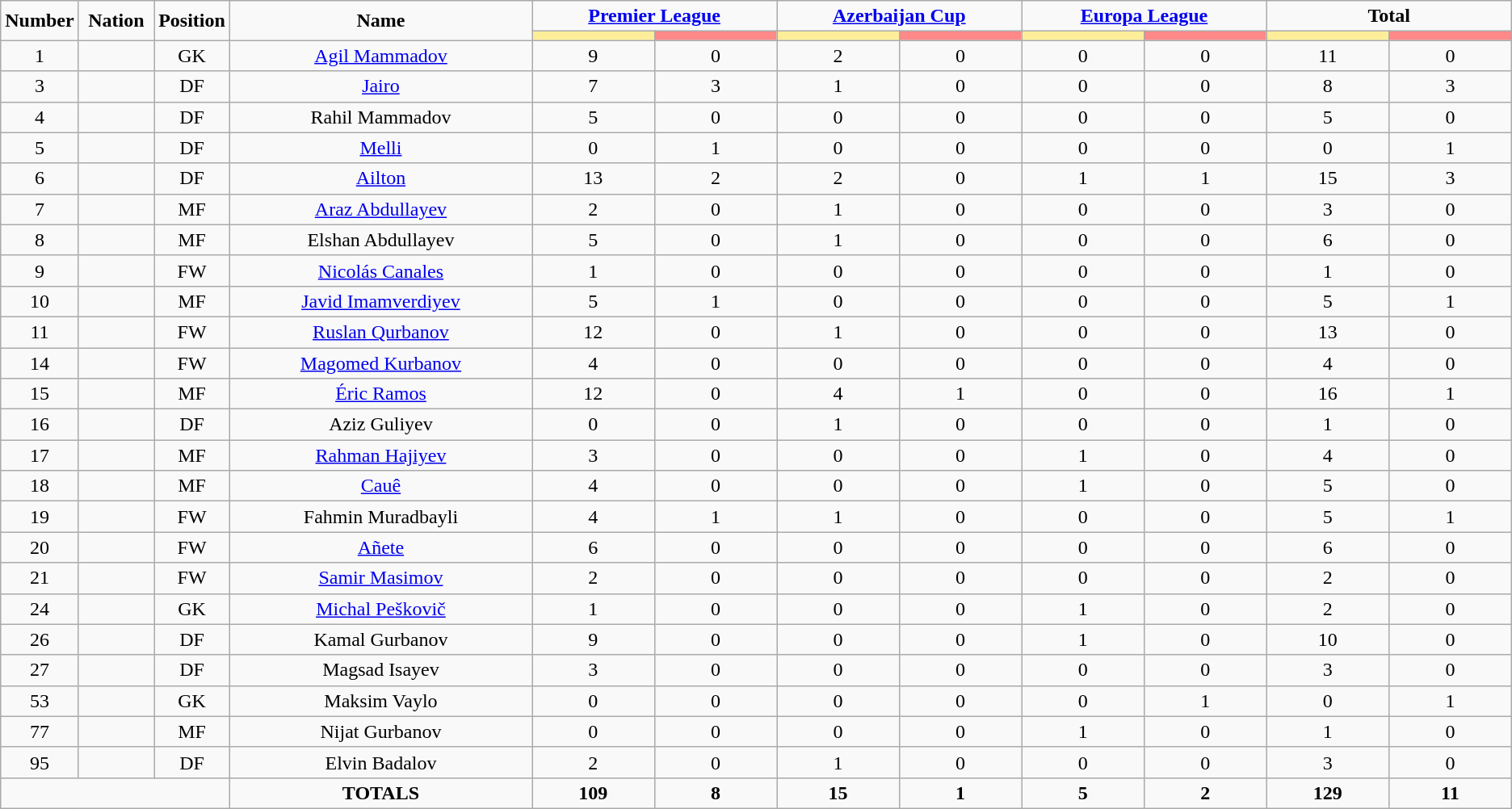<table class="wikitable" style="text-align:center;">
<tr>
<td rowspan="2"  style="width:5%; text-align:center;"><strong>Number</strong></td>
<td rowspan="2"  style="width:5%; text-align:center;"><strong>Nation</strong></td>
<td rowspan="2"  style="width:5%; text-align:center;"><strong>Position</strong></td>
<td rowspan="2"  style="width:20%; text-align:center;"><strong>Name</strong></td>
<td colspan="2" style="text-align:center;"><strong><a href='#'>Premier League</a></strong></td>
<td colspan="2" style="text-align:center;"><strong><a href='#'>Azerbaijan Cup</a></strong></td>
<td colspan="2" style="text-align:center;"><strong><a href='#'>Europa League</a></strong></td>
<td colspan="2" style="text-align:center;"><strong>Total</strong></td>
</tr>
<tr>
<th style="width:60px; background:#fe9;"></th>
<th style="width:60px; background:#ff8888;"></th>
<th style="width:60px; background:#fe9;"></th>
<th style="width:60px; background:#ff8888;"></th>
<th style="width:60px; background:#fe9;"></th>
<th style="width:60px; background:#ff8888;"></th>
<th style="width:60px; background:#fe9;"></th>
<th style="width:60px; background:#ff8888;"></th>
</tr>
<tr>
<td>1</td>
<td></td>
<td>GK</td>
<td><a href='#'>Agil Mammadov</a></td>
<td>9</td>
<td>0</td>
<td>2</td>
<td>0</td>
<td>0</td>
<td>0</td>
<td>11</td>
<td>0</td>
</tr>
<tr>
<td>3</td>
<td></td>
<td>DF</td>
<td><a href='#'>Jairo</a></td>
<td>7</td>
<td>3</td>
<td>1</td>
<td>0</td>
<td>0</td>
<td>0</td>
<td>8</td>
<td>3</td>
</tr>
<tr>
<td>4</td>
<td></td>
<td>DF</td>
<td>Rahil Mammadov</td>
<td>5</td>
<td>0</td>
<td>0</td>
<td>0</td>
<td>0</td>
<td>0</td>
<td>5</td>
<td>0</td>
</tr>
<tr>
<td>5</td>
<td></td>
<td>DF</td>
<td><a href='#'>Melli</a></td>
<td>0</td>
<td>1</td>
<td>0</td>
<td>0</td>
<td>0</td>
<td>0</td>
<td>0</td>
<td>1</td>
</tr>
<tr>
<td>6</td>
<td></td>
<td>DF</td>
<td><a href='#'>Ailton</a></td>
<td>13</td>
<td>2</td>
<td>2</td>
<td>0</td>
<td>1</td>
<td>1</td>
<td>15</td>
<td>3</td>
</tr>
<tr>
<td>7</td>
<td></td>
<td>MF</td>
<td><a href='#'>Araz Abdullayev</a></td>
<td>2</td>
<td>0</td>
<td>1</td>
<td>0</td>
<td>0</td>
<td>0</td>
<td>3</td>
<td>0</td>
</tr>
<tr>
<td>8</td>
<td></td>
<td>MF</td>
<td>Elshan Abdullayev</td>
<td>5</td>
<td>0</td>
<td>1</td>
<td>0</td>
<td>0</td>
<td>0</td>
<td>6</td>
<td>0</td>
</tr>
<tr>
<td>9</td>
<td></td>
<td>FW</td>
<td><a href='#'>Nicolás Canales</a></td>
<td>1</td>
<td>0</td>
<td>0</td>
<td>0</td>
<td>0</td>
<td>0</td>
<td>1</td>
<td>0</td>
</tr>
<tr>
<td>10</td>
<td></td>
<td>MF</td>
<td><a href='#'>Javid Imamverdiyev</a></td>
<td>5</td>
<td>1</td>
<td>0</td>
<td>0</td>
<td>0</td>
<td>0</td>
<td>5</td>
<td>1</td>
</tr>
<tr>
<td>11</td>
<td></td>
<td>FW</td>
<td><a href='#'>Ruslan Qurbanov</a></td>
<td>12</td>
<td>0</td>
<td>1</td>
<td>0</td>
<td>0</td>
<td>0</td>
<td>13</td>
<td>0</td>
</tr>
<tr>
<td>14</td>
<td></td>
<td>FW</td>
<td><a href='#'>Magomed Kurbanov</a></td>
<td>4</td>
<td>0</td>
<td>0</td>
<td>0</td>
<td>0</td>
<td>0</td>
<td>4</td>
<td>0</td>
</tr>
<tr>
<td>15</td>
<td></td>
<td>MF</td>
<td><a href='#'>Éric Ramos</a></td>
<td>12</td>
<td>0</td>
<td>4</td>
<td>1</td>
<td>0</td>
<td>0</td>
<td>16</td>
<td>1</td>
</tr>
<tr>
<td>16</td>
<td></td>
<td>DF</td>
<td>Aziz Guliyev</td>
<td>0</td>
<td>0</td>
<td>1</td>
<td>0</td>
<td>0</td>
<td>0</td>
<td>1</td>
<td>0</td>
</tr>
<tr>
<td>17</td>
<td></td>
<td>MF</td>
<td><a href='#'>Rahman Hajiyev</a></td>
<td>3</td>
<td>0</td>
<td>0</td>
<td>0</td>
<td>1</td>
<td>0</td>
<td>4</td>
<td>0</td>
</tr>
<tr>
<td>18</td>
<td></td>
<td>MF</td>
<td><a href='#'>Cauê</a></td>
<td>4</td>
<td>0</td>
<td>0</td>
<td>0</td>
<td>1</td>
<td>0</td>
<td>5</td>
<td>0</td>
</tr>
<tr>
<td>19</td>
<td></td>
<td>FW</td>
<td>Fahmin Muradbayli</td>
<td>4</td>
<td>1</td>
<td>1</td>
<td>0</td>
<td>0</td>
<td>0</td>
<td>5</td>
<td>1</td>
</tr>
<tr>
<td>20</td>
<td></td>
<td>FW</td>
<td><a href='#'>Añete</a></td>
<td>6</td>
<td>0</td>
<td>0</td>
<td>0</td>
<td>0</td>
<td>0</td>
<td>6</td>
<td>0</td>
</tr>
<tr>
<td>21</td>
<td></td>
<td>FW</td>
<td><a href='#'>Samir Masimov</a></td>
<td>2</td>
<td>0</td>
<td>0</td>
<td>0</td>
<td>0</td>
<td>0</td>
<td>2</td>
<td>0</td>
</tr>
<tr>
<td>24</td>
<td></td>
<td>GK</td>
<td><a href='#'>Michal Peškovič</a></td>
<td>1</td>
<td>0</td>
<td>0</td>
<td>0</td>
<td>1</td>
<td>0</td>
<td>2</td>
<td>0</td>
</tr>
<tr>
<td>26</td>
<td></td>
<td>DF</td>
<td>Kamal Gurbanov</td>
<td>9</td>
<td>0</td>
<td>0</td>
<td>0</td>
<td>1</td>
<td>0</td>
<td>10</td>
<td>0</td>
</tr>
<tr>
<td>27</td>
<td></td>
<td>DF</td>
<td>Magsad Isayev</td>
<td>3</td>
<td>0</td>
<td>0</td>
<td>0</td>
<td>0</td>
<td>0</td>
<td>3</td>
<td>0</td>
</tr>
<tr>
<td>53</td>
<td></td>
<td>GK</td>
<td>Maksim Vaylo</td>
<td>0</td>
<td>0</td>
<td>0</td>
<td>0</td>
<td>0</td>
<td>1</td>
<td>0</td>
<td>1</td>
</tr>
<tr>
<td>77</td>
<td></td>
<td>MF</td>
<td>Nijat Gurbanov</td>
<td>0</td>
<td>0</td>
<td>0</td>
<td>0</td>
<td>1</td>
<td>0</td>
<td>1</td>
<td>0</td>
</tr>
<tr>
<td>95</td>
<td></td>
<td>DF</td>
<td>Elvin Badalov</td>
<td>2</td>
<td>0</td>
<td>1</td>
<td>0</td>
<td>0</td>
<td>0</td>
<td>3</td>
<td>0</td>
</tr>
<tr>
<td colspan="3"></td>
<td><strong>TOTALS</strong></td>
<td><strong>109</strong></td>
<td><strong>8</strong></td>
<td><strong>15</strong></td>
<td><strong>1</strong></td>
<td><strong>5</strong></td>
<td><strong>2</strong></td>
<td><strong>129</strong></td>
<td><strong>11</strong></td>
</tr>
</table>
